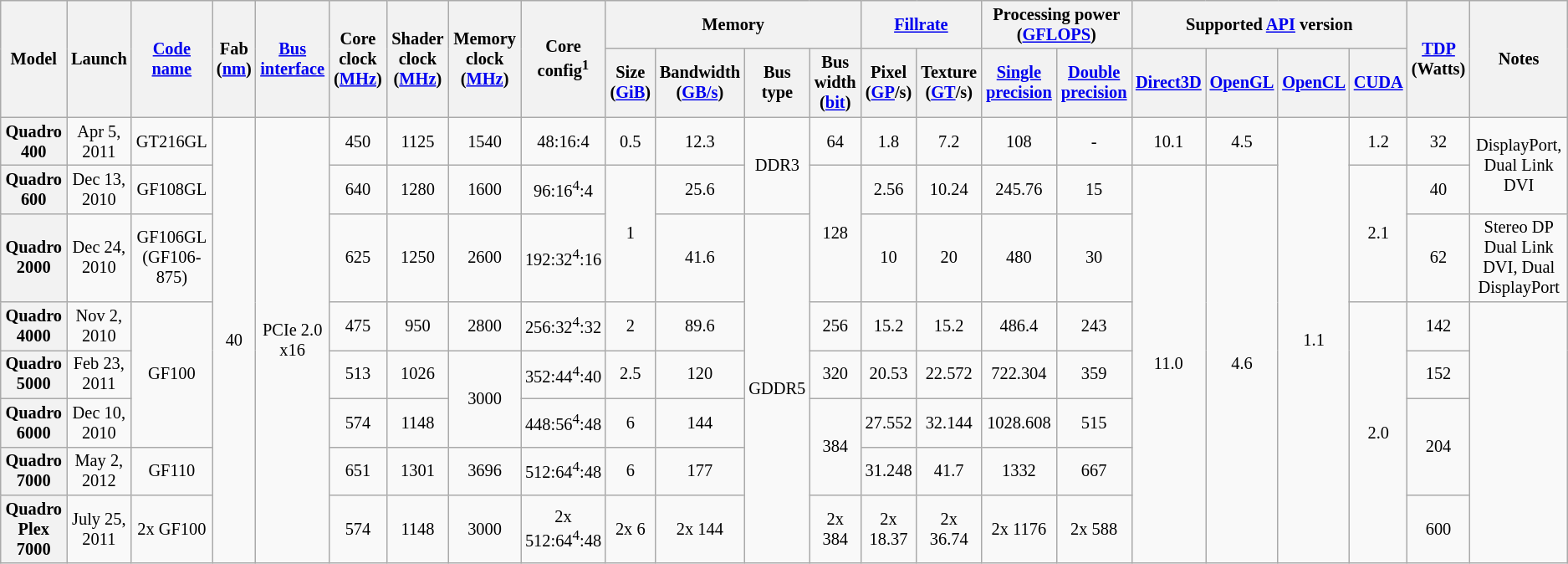<table class="mw-datatable wikitable sortable sort-under" style="font-size:85%; text-align:center;">
<tr>
<th rowspan=2>Model</th>
<th rowspan="2">Launch</th>
<th rowspan=2><a href='#'>Code name</a></th>
<th rowspan=2>Fab (<a href='#'>nm</a>)</th>
<th rowspan=2><a href='#'>Bus</a> <a href='#'>interface</a></th>
<th rowspan=2>Core clock (<a href='#'>MHz</a>)</th>
<th rowspan=2>Shader clock (<a href='#'>MHz</a>)</th>
<th rowspan=2>Memory clock (<a href='#'>MHz</a>)</th>
<th rowspan="2">Core config<sup>1</sup></th>
<th colspan=4>Memory</th>
<th colspan="2"><a href='#'>Fillrate</a></th>
<th colspan="2">Processing power (<a href='#'>GFLOPS</a>)</th>
<th colspan="4">Supported <a href='#'>API</a> version</th>
<th rowspan=2><a href='#'>TDP</a> (Watts)</th>
<th rowspan=2>Notes</th>
</tr>
<tr>
<th>Size (<a href='#'>GiB</a>)</th>
<th>Bandwidth (<a href='#'>GB/s</a>)</th>
<th>Bus type</th>
<th>Bus width (<a href='#'>bit</a>)</th>
<th>Pixel (<a href='#'>GP</a>/s)</th>
<th>Texture (<a href='#'>GT</a>/s)</th>
<th><a href='#'>Single precision</a></th>
<th><a href='#'>Double precision</a></th>
<th><a href='#'>Direct3D</a></th>
<th><a href='#'>OpenGL</a></th>
<th><a href='#'>OpenCL</a></th>
<th><a href='#'>CUDA</a></th>
</tr>
<tr>
<th>Quadro 400</th>
<td>Apr 5, 2011</td>
<td>GT216GL</td>
<td rowspan="8">40</td>
<td rowspan="8">PCIe 2.0 x16</td>
<td>450</td>
<td>1125</td>
<td>1540</td>
<td>48:16:4</td>
<td>0.5</td>
<td>12.3</td>
<td rowspan="2">DDR3</td>
<td>64</td>
<td>1.8</td>
<td>7.2</td>
<td>108</td>
<td>-</td>
<td>10.1</td>
<td>4.5</td>
<td rowspan="8">1.1</td>
<td>1.2</td>
<td>32</td>
<td rowspan="2">DisplayPort, Dual Link DVI</td>
</tr>
<tr>
<th>Quadro 600</th>
<td>Dec 13, 2010</td>
<td>GF108GL</td>
<td>640</td>
<td>1280</td>
<td>1600</td>
<td>96:16<sup>4</sup>:4</td>
<td rowspan="2">1</td>
<td>25.6</td>
<td rowspan="2">128</td>
<td>2.56</td>
<td>10.24</td>
<td>245.76</td>
<td>15</td>
<td rowspan="7">11.0</td>
<td rowspan="7">4.6</td>
<td rowspan="2">2.1</td>
<td>40</td>
</tr>
<tr>
<th>Quadro 2000</th>
<td>Dec 24, 2010</td>
<td>GF106GL (GF106-875)</td>
<td>625</td>
<td>1250</td>
<td>2600</td>
<td>192:32<sup>4</sup>:16</td>
<td>41.6</td>
<td rowspan="6">GDDR5</td>
<td>10</td>
<td>20</td>
<td>480</td>
<td>30</td>
<td>62</td>
<td>Stereo DP Dual Link DVI, Dual DisplayPort</td>
</tr>
<tr>
<th>Quadro 4000</th>
<td>Nov 2, 2010</td>
<td rowspan="3">GF100</td>
<td>475</td>
<td>950</td>
<td>2800</td>
<td>256:32<sup>4</sup>:32</td>
<td>2</td>
<td>89.6</td>
<td>256</td>
<td>15.2</td>
<td>15.2</td>
<td>486.4</td>
<td>243</td>
<td rowspan="5">2.0</td>
<td>142</td>
<td rowspan="5"></td>
</tr>
<tr>
<th>Quadro 5000</th>
<td>Feb 23, 2011</td>
<td>513</td>
<td>1026</td>
<td rowspan="2">3000</td>
<td>352:44<sup>4</sup>:40</td>
<td>2.5</td>
<td>120</td>
<td>320</td>
<td>20.53</td>
<td>22.572</td>
<td>722.304</td>
<td>359</td>
<td>152</td>
</tr>
<tr>
<th>Quadro 6000</th>
<td>Dec 10, 2010</td>
<td>574</td>
<td>1148</td>
<td>448:56<sup>4</sup>:48</td>
<td>6</td>
<td>144</td>
<td rowspan="2">384</td>
<td>27.552</td>
<td>32.144</td>
<td>1028.608</td>
<td>515</td>
<td rowspan="2">204</td>
</tr>
<tr>
<th>Quadro 7000</th>
<td>May 2, 2012</td>
<td>GF110</td>
<td>651</td>
<td>1301</td>
<td>3696</td>
<td>512:64<sup>4</sup>:48</td>
<td>6</td>
<td>177</td>
<td>31.248</td>
<td>41.7</td>
<td>1332</td>
<td>667</td>
</tr>
<tr>
<th>Quadro Plex 7000</th>
<td>July 25, 2011</td>
<td>2x GF100</td>
<td>574</td>
<td>1148</td>
<td>3000</td>
<td>2x 512:64<sup>4</sup>:48</td>
<td>2x 6</td>
<td>2x 144</td>
<td>2x 384</td>
<td>2x 18.37</td>
<td>2x 36.74</td>
<td>2x 1176</td>
<td>2x 588</td>
<td>600</td>
</tr>
</table>
